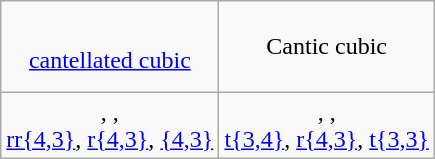<table class=wikitable>
<tr align=center>
<td><br><a href='#'>cantellated cubic</a><br></td>
<td><br>Cantic cubic<br><br></td>
</tr>
<tr align=center>
<td>, , <br><a href='#'>rr{4,3}</a>, <a href='#'>r{4,3}</a>, <a href='#'>{4,3}</a></td>
<td>, , <br><a href='#'>t{3,4}</a>, <a href='#'>r{4,3}</a>, <a href='#'>t{3,3}</a></td>
</tr>
</table>
